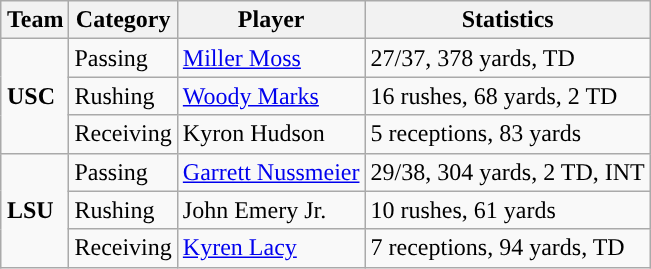<table class="wikitable" style="float: right;">
<tr>
<th>Team</th>
<th>Category</th>
<th>Player</th>
<th>Statistics</th>
</tr>
<tr>
<td rowspan=3><strong>USC</strong></td>
<td>Passing</td>
<td><a href='#'>Miller Moss</a></td>
<td>27/37, 378 yards, TD</td>
</tr>
<tr>
<td>Rushing</td>
<td><a href='#'>Woody Marks</a></td>
<td>16 rushes, 68 yards, 2 TD</td>
</tr>
<tr>
<td>Receiving</td>
<td>Kyron Hudson</td>
<td>5 receptions, 83 yards</td>
</tr>
<tr>
<td rowspan=3><strong>LSU</strong></td>
<td>Passing</td>
<td><a href='#'>Garrett Nussmeier</a></td>
<td>29/38, 304 yards, 2 TD, INT</td>
</tr>
<tr>
<td>Rushing</td>
<td>John Emery Jr.</td>
<td>10 rushes, 61 yards</td>
</tr>
<tr>
<td>Receiving</td>
<td><a href='#'>Kyren Lacy</a></td>
<td>7 receptions, 94 yards, TD</td>
</tr>
</table>
